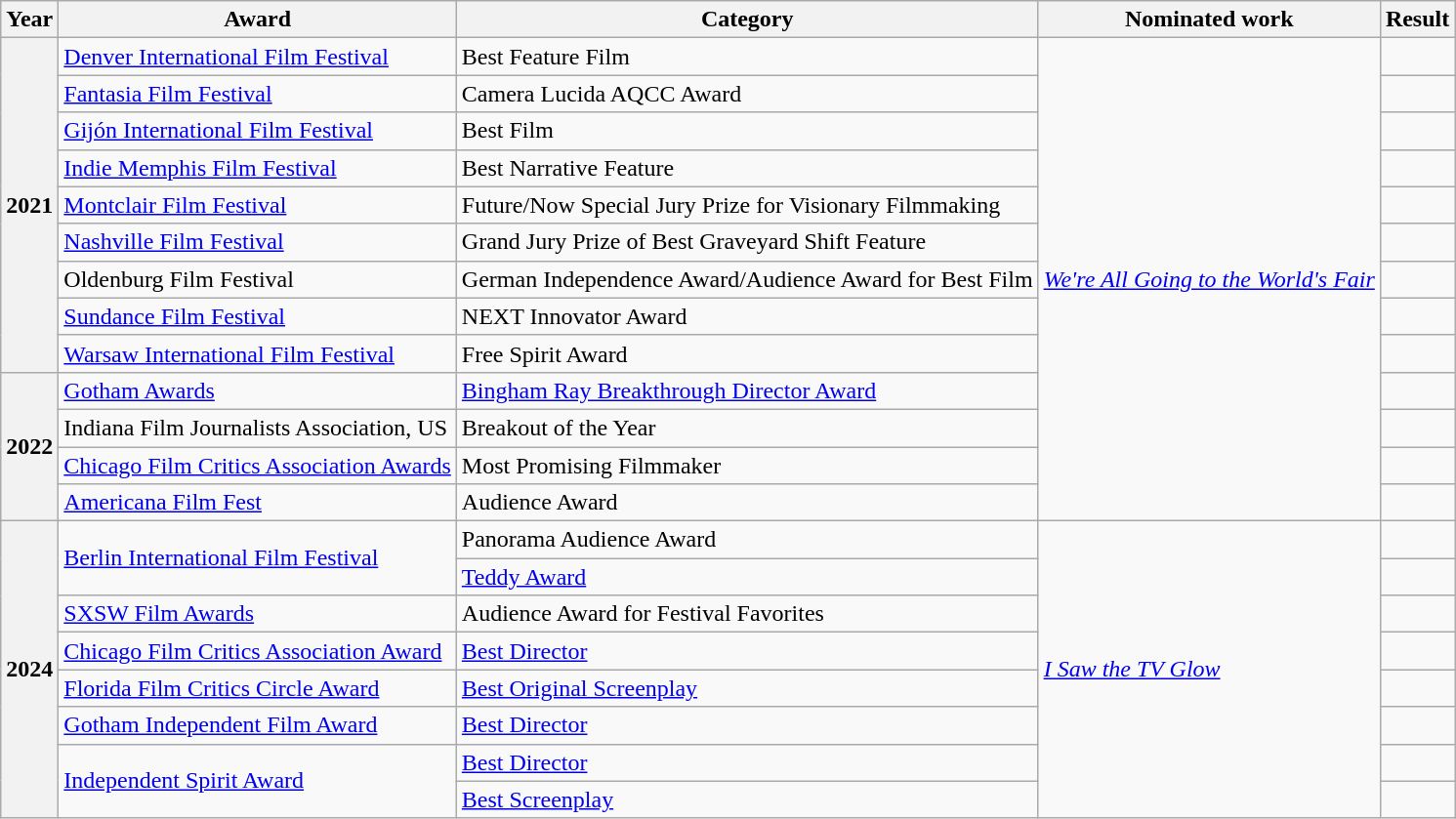<table class="wikitable plainrowheaders">
<tr>
<th scope="col">Year</th>
<th scope="col">Award</th>
<th scope="col">Category</th>
<th scope="col">Nominated work</th>
<th scope="col">Result</th>
</tr>
<tr>
<th scope="row" rowspan="9">2021</th>
<td><a href='#'>Denver International Film Festival</a></td>
<td>Best Feature Film</td>
<td rowspan="13"><em><a href='#'>We're All Going to the World's Fair</a></em></td>
<td></td>
</tr>
<tr>
<td><a href='#'>Fantasia Film Festival</a></td>
<td>Camera Lucida AQCC Award</td>
<td></td>
</tr>
<tr>
<td><a href='#'>Gijón International Film Festival</a></td>
<td>Best Film</td>
<td></td>
</tr>
<tr>
<td><a href='#'>Indie Memphis Film Festival</a></td>
<td>Best Narrative Feature</td>
<td></td>
</tr>
<tr>
<td><a href='#'>Montclair Film Festival</a></td>
<td>Future/Now Special Jury Prize for Visionary Filmmaking</td>
<td></td>
</tr>
<tr>
<td><a href='#'>Nashville Film Festival</a></td>
<td>Grand Jury Prize of Best Graveyard Shift Feature</td>
<td></td>
</tr>
<tr>
<td>Oldenburg Film Festival</td>
<td>German Independence Award/Audience Award for Best Film</td>
<td></td>
</tr>
<tr>
<td><a href='#'>Sundance Film Festival</a></td>
<td>NEXT Innovator Award</td>
<td></td>
</tr>
<tr>
<td><a href='#'>Warsaw International Film Festival</a></td>
<td>Free Spirit Award</td>
<td></td>
</tr>
<tr>
<th scope="row" rowspan="4">2022</th>
<td><a href='#'>Gotham Awards</a></td>
<td><a href='#'>Bingham Ray Breakthrough Director Award</a></td>
<td></td>
</tr>
<tr>
<td>Indiana Film Journalists Association, US</td>
<td>Breakout of the Year</td>
<td></td>
</tr>
<tr>
<td><a href='#'>Chicago Film Critics Association Awards</a></td>
<td>Most Promising Filmmaker</td>
<td></td>
</tr>
<tr>
<td><a href='#'>Americana Film Fest</a></td>
<td>Audience Award</td>
<td></td>
</tr>
<tr>
<th scope="row" rowspan="8">2024</th>
<td rowspan="2"><a href='#'>Berlin International Film Festival</a></td>
<td>Panorama Audience Award</td>
<td rowspan="8"><em><a href='#'>I Saw the TV Glow</a></em></td>
<td></td>
</tr>
<tr>
<td><a href='#'>Teddy Award</a></td>
<td></td>
</tr>
<tr>
<td><a href='#'>SXSW Film Awards</a></td>
<td>Audience Award for Festival Favorites</td>
<td></td>
</tr>
<tr>
<td><a href='#'>Chicago Film Critics Association Award</a></td>
<td><a href='#'>Best Director</a></td>
<td></td>
</tr>
<tr>
<td><a href='#'>Florida Film Critics Circle Award</a></td>
<td><a href='#'>Best Original Screenplay</a></td>
<td></td>
</tr>
<tr>
<td><a href='#'>Gotham Independent Film Award</a></td>
<td><a href='#'>Best Director</a></td>
<td></td>
</tr>
<tr>
<td rowspan="2"><a href='#'>Independent Spirit Award</a></td>
<td><a href='#'>Best Director</a></td>
<td></td>
</tr>
<tr>
<td><a href='#'>Best Screenplay</a></td>
<td></td>
</tr>
</table>
